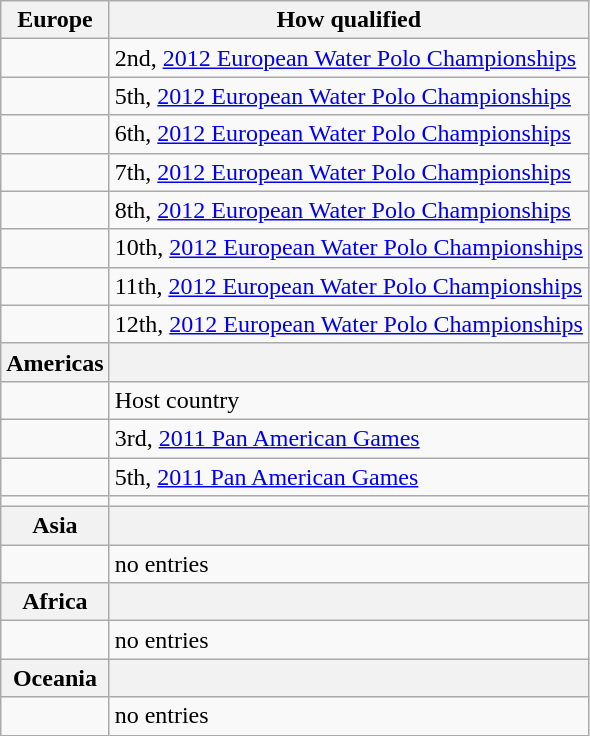<table class="wikitable">
<tr>
<th>Europe</th>
<th>How qualified</th>
</tr>
<tr>
<td></td>
<td>2nd, <a href='#'>2012 European Water Polo Championships</a></td>
</tr>
<tr>
<td></td>
<td>5th, <a href='#'>2012 European Water Polo Championships</a></td>
</tr>
<tr>
<td></td>
<td>6th, <a href='#'>2012 European Water Polo Championships</a></td>
</tr>
<tr>
<td></td>
<td>7th, <a href='#'>2012 European Water Polo Championships</a></td>
</tr>
<tr>
<td></td>
<td>8th, <a href='#'>2012 European Water Polo Championships</a></td>
</tr>
<tr>
<td></td>
<td>10th, <a href='#'>2012 European Water Polo Championships</a></td>
</tr>
<tr>
<td></td>
<td>11th, <a href='#'>2012 European Water Polo Championships</a></td>
</tr>
<tr>
<td></td>
<td>12th, <a href='#'>2012 European Water Polo Championships</a></td>
</tr>
<tr>
<th>Americas</th>
<th></th>
</tr>
<tr>
<td></td>
<td>Host country</td>
</tr>
<tr>
<td></td>
<td>3rd, <a href='#'>2011 Pan American Games</a></td>
</tr>
<tr>
<td></td>
<td>5th, <a href='#'>2011 Pan American Games</a></td>
</tr>
<tr>
<td><s></s></td>
</tr>
<tr>
<th>Asia</th>
<th></th>
</tr>
<tr>
<td></td>
<td>no entries</td>
</tr>
<tr>
<th>Africa</th>
<th></th>
</tr>
<tr>
<td></td>
<td>no entries</td>
</tr>
<tr>
<th>Oceania</th>
<th></th>
</tr>
<tr>
<td></td>
<td>no entries</td>
</tr>
</table>
